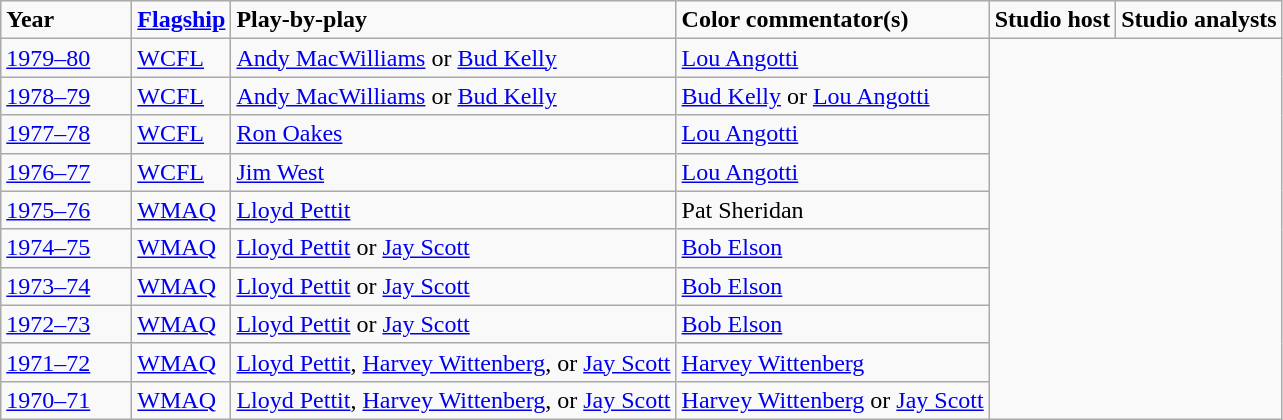<table class="wikitable">
<tr>
<td width="80"><strong>Year</strong></td>
<td><strong><a href='#'>Flagship</a></strong></td>
<td><strong>Play-by-play</strong></td>
<td><strong>Color commentator(s)</strong></td>
<td><strong>Studio host</strong></td>
<td><strong>Studio analysts</strong></td>
</tr>
<tr>
<td><a href='#'>1979–80</a></td>
<td><a href='#'>WCFL</a></td>
<td><a href='#'>Andy MacWilliams</a> or <a href='#'>Bud Kelly</a></td>
<td><a href='#'>Lou Angotti</a></td>
</tr>
<tr>
<td><a href='#'>1978–79</a></td>
<td><a href='#'>WCFL</a></td>
<td><a href='#'>Andy MacWilliams</a> or <a href='#'>Bud Kelly</a></td>
<td><a href='#'>Bud Kelly</a> or <a href='#'>Lou Angotti</a></td>
</tr>
<tr>
<td><a href='#'>1977–78</a></td>
<td><a href='#'>WCFL</a></td>
<td><a href='#'>Ron Oakes</a></td>
<td><a href='#'>Lou Angotti</a></td>
</tr>
<tr>
<td><a href='#'>1976–77</a></td>
<td><a href='#'>WCFL</a></td>
<td><a href='#'>Jim West</a></td>
<td><a href='#'>Lou Angotti</a></td>
</tr>
<tr>
<td><a href='#'>1975–76</a></td>
<td><a href='#'>WMAQ</a></td>
<td><a href='#'>Lloyd Pettit</a></td>
<td>Pat Sheridan</td>
</tr>
<tr>
<td><a href='#'>1974–75</a></td>
<td><a href='#'>WMAQ</a></td>
<td><a href='#'>Lloyd Pettit</a> or <a href='#'>Jay Scott</a></td>
<td><a href='#'>Bob Elson</a></td>
</tr>
<tr>
<td><a href='#'>1973–74</a></td>
<td><a href='#'>WMAQ</a></td>
<td><a href='#'>Lloyd Pettit</a> or <a href='#'>Jay Scott</a></td>
<td><a href='#'>Bob Elson</a></td>
</tr>
<tr>
<td><a href='#'>1972–73</a></td>
<td><a href='#'>WMAQ</a></td>
<td><a href='#'>Lloyd Pettit</a> or <a href='#'>Jay Scott</a></td>
<td><a href='#'>Bob Elson</a></td>
</tr>
<tr>
<td><a href='#'>1971–72</a></td>
<td><a href='#'>WMAQ</a></td>
<td><a href='#'>Lloyd Pettit</a>, <a href='#'>Harvey Wittenberg</a>, or <a href='#'>Jay Scott</a></td>
<td><a href='#'>Harvey Wittenberg</a></td>
</tr>
<tr>
<td><a href='#'>1970–71</a></td>
<td><a href='#'>WMAQ</a></td>
<td><a href='#'>Lloyd Pettit</a>, <a href='#'>Harvey Wittenberg</a>, or <a href='#'>Jay Scott</a></td>
<td><a href='#'>Harvey Wittenberg</a> or <a href='#'>Jay Scott</a></td>
</tr>
</table>
